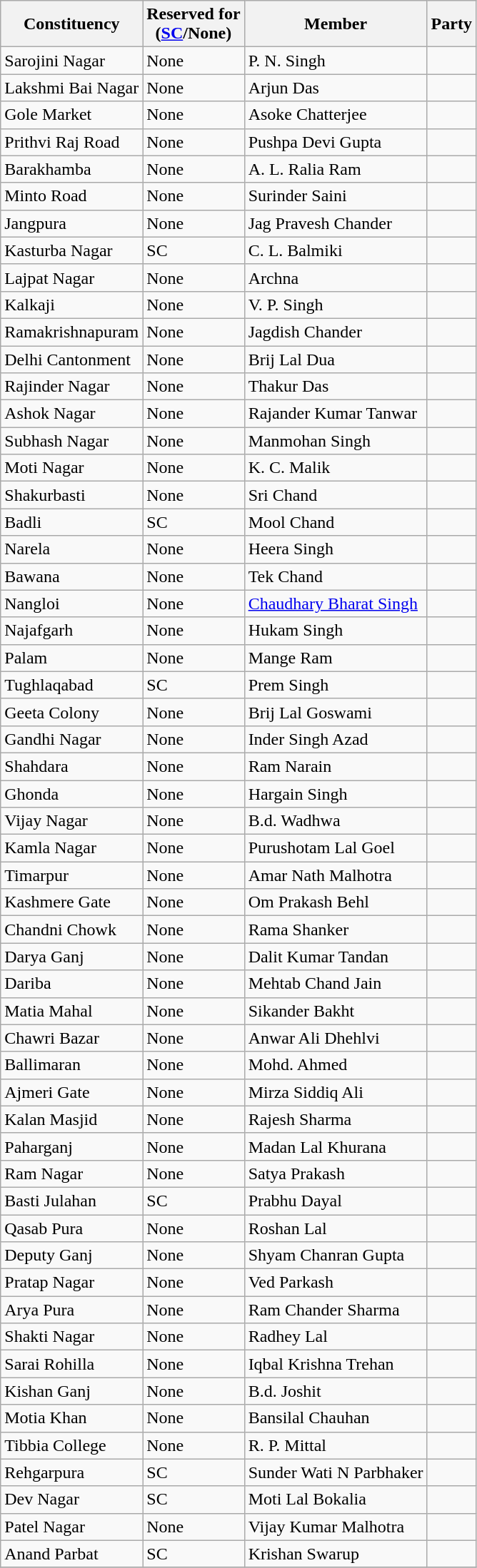<table class="wikitable sortable">
<tr>
<th>Constituency</th>
<th>Reserved for<br>(<a href='#'>SC</a>/None)</th>
<th>Member</th>
<th colspan=2>Party</th>
</tr>
<tr>
<td>Sarojini Nagar</td>
<td>None</td>
<td>P. N. Singh</td>
<td></td>
</tr>
<tr>
<td>Lakshmi Bai Nagar</td>
<td>None</td>
<td>Arjun Das</td>
<td></td>
</tr>
<tr>
<td>Gole Market</td>
<td>None</td>
<td>Asoke Chatterjee</td>
<td></td>
</tr>
<tr>
<td>Prithvi Raj Road</td>
<td>None</td>
<td>Pushpa Devi Gupta</td>
<td></td>
</tr>
<tr>
<td>Barakhamba</td>
<td>None</td>
<td>A. L. Ralia Ram</td>
<td></td>
</tr>
<tr>
<td>Minto Road</td>
<td>None</td>
<td>Surinder Saini</td>
<td></td>
</tr>
<tr>
<td>Jangpura</td>
<td>None</td>
<td>Jag Pravesh Chander</td>
<td></td>
</tr>
<tr>
<td>Kasturba Nagar</td>
<td>SC</td>
<td>C. L. Balmiki</td>
<td></td>
</tr>
<tr>
<td>Lajpat Nagar</td>
<td>None</td>
<td>Archna</td>
<td></td>
</tr>
<tr>
<td>Kalkaji</td>
<td>None</td>
<td>V. P. Singh</td>
<td></td>
</tr>
<tr>
<td>Ramakrishnapuram</td>
<td>None</td>
<td>Jagdish Chander</td>
<td></td>
</tr>
<tr>
<td>Delhi Cantonment</td>
<td>None</td>
<td>Brij Lal Dua</td>
<td></td>
</tr>
<tr>
<td>Rajinder Nagar</td>
<td>None</td>
<td>Thakur Das</td>
<td></td>
</tr>
<tr>
<td>Ashok Nagar</td>
<td>None</td>
<td>Rajander Kumar Tanwar</td>
<td></td>
</tr>
<tr>
<td>Subhash Nagar</td>
<td>None</td>
<td>Manmohan Singh</td>
<td></td>
</tr>
<tr>
<td>Moti Nagar</td>
<td>None</td>
<td>K. C. Malik</td>
<td></td>
</tr>
<tr>
<td>Shakurbasti</td>
<td>None</td>
<td>Sri Chand</td>
<td></td>
</tr>
<tr>
<td>Badli</td>
<td>SC</td>
<td>Mool Chand</td>
<td></td>
</tr>
<tr>
<td>Narela</td>
<td>None</td>
<td>Heera Singh</td>
<td></td>
</tr>
<tr>
<td>Bawana</td>
<td>None</td>
<td>Tek Chand</td>
<td></td>
</tr>
<tr>
<td>Nangloi</td>
<td>None</td>
<td><a href='#'>Chaudhary Bharat Singh</a></td>
<td></td>
</tr>
<tr>
<td>Najafgarh</td>
<td>None</td>
<td>Hukam Singh</td>
<td></td>
</tr>
<tr>
<td>Palam</td>
<td>None</td>
<td>Mange Ram</td>
<td></td>
</tr>
<tr>
<td>Tughlaqabad</td>
<td>SC</td>
<td>Prem Singh</td>
<td></td>
</tr>
<tr>
<td>Geeta Colony</td>
<td>None</td>
<td>Brij Lal Goswami</td>
<td></td>
</tr>
<tr>
<td>Gandhi Nagar</td>
<td>None</td>
<td>Inder Singh Azad</td>
<td></td>
</tr>
<tr>
<td>Shahdara</td>
<td>None</td>
<td>Ram Narain</td>
<td></td>
</tr>
<tr>
<td>Ghonda</td>
<td>None</td>
<td>Hargain Singh</td>
<td></td>
</tr>
<tr>
<td>Vijay Nagar</td>
<td>None</td>
<td>B.d. Wadhwa</td>
<td></td>
</tr>
<tr>
<td>Kamla Nagar</td>
<td>None</td>
<td>Purushotam Lal Goel</td>
<td></td>
</tr>
<tr>
<td>Timarpur</td>
<td>None</td>
<td>Amar Nath Malhotra</td>
<td></td>
</tr>
<tr>
<td>Kashmere Gate</td>
<td>None</td>
<td>Om Prakash Behl</td>
<td></td>
</tr>
<tr>
<td>Chandni Chowk</td>
<td>None</td>
<td>Rama Shanker</td>
<td></td>
</tr>
<tr>
<td>Darya Ganj</td>
<td>None</td>
<td>Dalit Kumar Tandan</td>
<td></td>
</tr>
<tr>
<td>Dariba</td>
<td>None</td>
<td>Mehtab Chand Jain</td>
<td></td>
</tr>
<tr>
<td>Matia Mahal</td>
<td>None</td>
<td>Sikander Bakht</td>
<td></td>
</tr>
<tr>
<td>Chawri Bazar</td>
<td>None</td>
<td>Anwar Ali Dhehlvi</td>
<td></td>
</tr>
<tr>
<td>Ballimaran</td>
<td>None</td>
<td>Mohd. Ahmed</td>
<td></td>
</tr>
<tr>
<td>Ajmeri Gate</td>
<td>None</td>
<td>Mirza Siddiq Ali</td>
<td></td>
</tr>
<tr>
<td>Kalan Masjid</td>
<td>None</td>
<td>Rajesh Sharma</td>
<td></td>
</tr>
<tr>
<td>Paharganj</td>
<td>None</td>
<td>Madan Lal Khurana</td>
<td></td>
</tr>
<tr>
<td>Ram Nagar</td>
<td>None</td>
<td>Satya Prakash</td>
<td></td>
</tr>
<tr>
<td>Basti Julahan</td>
<td>SC</td>
<td>Prabhu Dayal</td>
<td></td>
</tr>
<tr>
<td>Qasab Pura</td>
<td>None</td>
<td>Roshan Lal</td>
<td></td>
</tr>
<tr>
<td>Deputy Ganj</td>
<td>None</td>
<td>Shyam Chanran Gupta</td>
<td></td>
</tr>
<tr>
<td>Pratap Nagar</td>
<td>None</td>
<td>Ved Parkash</td>
<td></td>
</tr>
<tr>
<td>Arya Pura</td>
<td>None</td>
<td>Ram Chander Sharma</td>
<td></td>
</tr>
<tr>
<td>Shakti Nagar</td>
<td>None</td>
<td>Radhey Lal</td>
<td></td>
</tr>
<tr>
<td>Sarai Rohilla</td>
<td>None</td>
<td>Iqbal Krishna Trehan</td>
<td></td>
</tr>
<tr>
<td>Kishan Ganj</td>
<td>None</td>
<td>B.d. Joshit</td>
<td></td>
</tr>
<tr>
<td>Motia Khan</td>
<td>None</td>
<td>Bansilal Chauhan</td>
<td></td>
</tr>
<tr>
<td>Tibbia College</td>
<td>None</td>
<td>R. P. Mittal</td>
<td></td>
</tr>
<tr>
<td>Rehgarpura</td>
<td>SC</td>
<td>Sunder Wati N Parbhaker</td>
<td></td>
</tr>
<tr>
<td>Dev Nagar</td>
<td>SC</td>
<td>Moti Lal Bokalia</td>
<td></td>
</tr>
<tr>
<td>Patel Nagar</td>
<td>None</td>
<td>Vijay Kumar Malhotra</td>
<td></td>
</tr>
<tr>
<td>Anand Parbat</td>
<td>SC</td>
<td>Krishan Swarup</td>
<td></td>
</tr>
<tr>
</tr>
</table>
